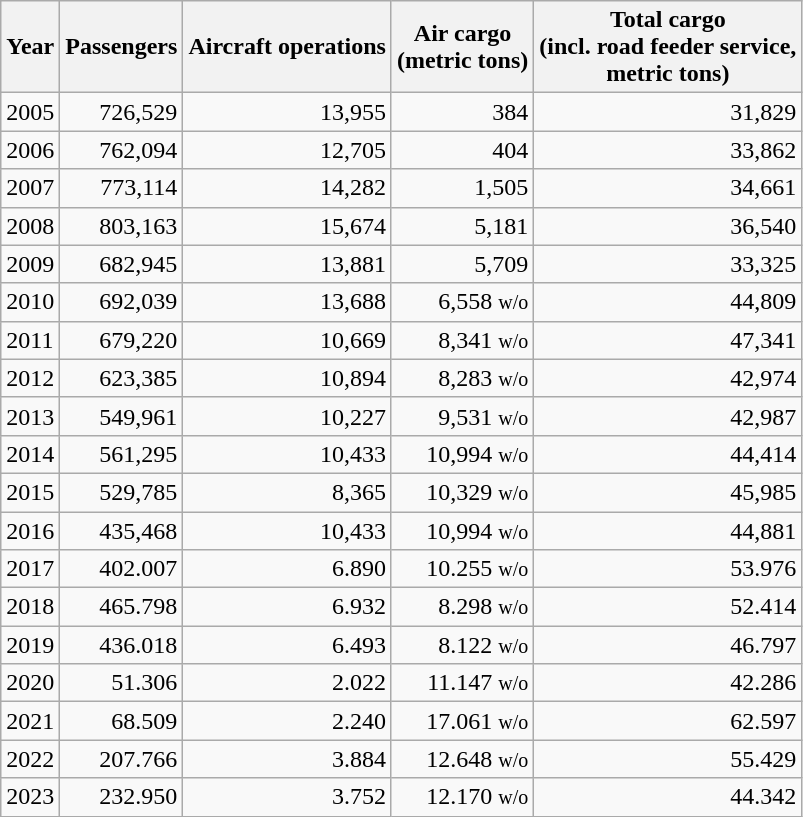<table class="wikitable sortable">
<tr>
<th>Year</th>
<th>Passengers</th>
<th>Aircraft operations</th>
<th>Air cargo<br>(metric tons)</th>
<th>Total cargo<br>(incl. road feeder service,<br>metric tons)</th>
</tr>
<tr>
<td>2005</td>
<td align="right">726,529</td>
<td align="right">13,955</td>
<td align="right">384</td>
<td align="right">31,829</td>
</tr>
<tr>
<td>2006</td>
<td align="right">762,094</td>
<td align="right">12,705</td>
<td align="right">404</td>
<td align="right">33,862</td>
</tr>
<tr>
<td>2007</td>
<td align="right">773,114</td>
<td align="right">14,282</td>
<td align="right">1,505</td>
<td align="right">34,661</td>
</tr>
<tr>
<td>2008</td>
<td align="right">803,163</td>
<td align="right">15,674</td>
<td align="right">5,181</td>
<td align="right">36,540</td>
</tr>
<tr>
<td>2009</td>
<td align="right">682,945</td>
<td align="right">13,881</td>
<td align="right">5,709</td>
<td align="right">33,325</td>
</tr>
<tr>
<td>2010</td>
<td align="right">692,039</td>
<td align="right">13,688</td>
<td align="right">6,558 <small>w/o</small></td>
<td align="right">44,809</td>
</tr>
<tr>
<td>2011</td>
<td align="right">679,220</td>
<td align="right">10,669</td>
<td align="right">8,341 <small>w/o</small></td>
<td align="right">47,341</td>
</tr>
<tr>
<td>2012</td>
<td align="right">623,385</td>
<td align="right">10,894</td>
<td align="right">8,283 <small>w/o</small></td>
<td align="right">42,974</td>
</tr>
<tr>
<td>2013</td>
<td align="right">549,961</td>
<td align="right">10,227</td>
<td align="right">9,531 <small>w/o</small></td>
<td align="right">42,987</td>
</tr>
<tr>
<td>2014</td>
<td align="right">561,295</td>
<td align="right">10,433</td>
<td align="right">10,994 <small>w/o</small></td>
<td align="right">44,414</td>
</tr>
<tr>
<td>2015</td>
<td align="right">529,785</td>
<td align="right">8,365</td>
<td align="right">10,329 <small>w/o</small></td>
<td align="right">45,985</td>
</tr>
<tr>
<td>2016</td>
<td align="right">435,468</td>
<td align="right">10,433</td>
<td align="right">10,994 <small>w/o</small></td>
<td align="right">44,881</td>
</tr>
<tr>
<td>2017</td>
<td align="right">402.007</td>
<td align="right">6.890</td>
<td align="right">10.255 <small>w/o</small></td>
<td align="right">53.976</td>
</tr>
<tr>
<td>2018</td>
<td align="right">465.798</td>
<td align="right">6.932</td>
<td align="right">8.298 <small>w/o</small></td>
<td align="right">52.414</td>
</tr>
<tr>
<td>2019</td>
<td align="right">436.018</td>
<td align="right">6.493</td>
<td align="right">8.122 <small>w/o</small></td>
<td align="right">46.797</td>
</tr>
<tr>
<td>2020</td>
<td align="right">51.306</td>
<td align="right">2.022</td>
<td align="right">11.147 <small>w/o</small></td>
<td align="right">42.286</td>
</tr>
<tr>
<td>2021</td>
<td align="right">68.509</td>
<td align="right">2.240</td>
<td align="right">17.061 <small>w/o</small></td>
<td align="right">62.597</td>
</tr>
<tr>
<td>2022</td>
<td align="right">207.766</td>
<td align="right">3.884</td>
<td align="right">12.648 <small>w/o</small></td>
<td align="right">55.429</td>
</tr>
<tr>
<td>2023</td>
<td align="right">232.950</td>
<td align="right">3.752</td>
<td align="right">12.170 <small>w/o</small></td>
<td align="right">44.342</td>
</tr>
</table>
